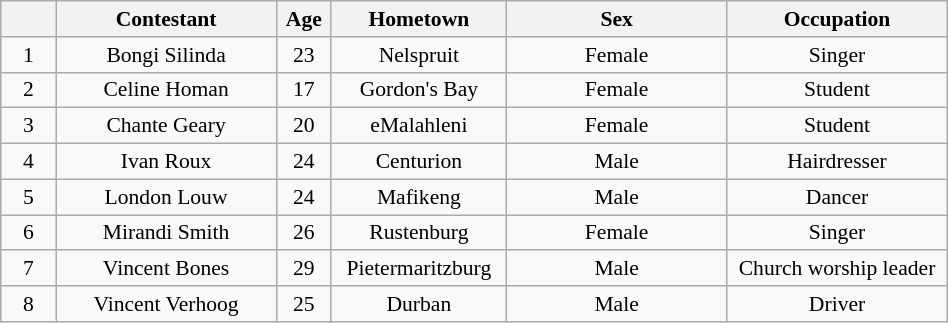<table class="wikitable sortable" style="font-size:90%; width:50%; text-align: center;">
<tr>
<th width="05%"></th>
<th width="20%">Contestant</th>
<th width="05%">Age</th>
<th width="13%">Hometown</th>
<th width="20%">Sex</th>
<th width="20%">Occupation</th>
</tr>
<tr>
<td>1</td>
<td>Bongi Silinda</td>
<td>23</td>
<td>Nelspruit</td>
<td>Female</td>
<td>Singer</td>
</tr>
<tr>
<td>2</td>
<td>Celine Homan</td>
<td>17</td>
<td>Gordon's Bay</td>
<td>Female</td>
<td>Student</td>
</tr>
<tr>
<td>3</td>
<td>Chante Geary</td>
<td>20</td>
<td>eMalahleni</td>
<td>Female</td>
<td>Student</td>
</tr>
<tr>
<td>4</td>
<td>Ivan Roux</td>
<td>24</td>
<td>Centurion</td>
<td>Male</td>
<td>Hairdresser</td>
</tr>
<tr>
<td>5</td>
<td>London Louw</td>
<td>24</td>
<td>Mafikeng</td>
<td>Male</td>
<td>Dancer</td>
</tr>
<tr>
<td>6</td>
<td>Mirandi Smith</td>
<td>26</td>
<td>Rustenburg</td>
<td>Female</td>
<td>Singer</td>
</tr>
<tr>
<td>7</td>
<td>Vincent Bones</td>
<td>29</td>
<td>Pietermaritzburg</td>
<td>Male</td>
<td>Church worship leader</td>
</tr>
<tr>
<td>8</td>
<td>Vincent Verhoog</td>
<td>25</td>
<td>Durban</td>
<td>Male</td>
<td>Driver</td>
</tr>
</table>
